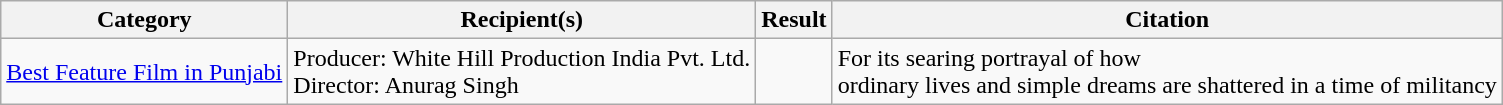<table class="wikitable plainrowheaders">
<tr>
<th>Category</th>
<th>Recipient(s)</th>
<th>Result</th>
<th>Citation</th>
</tr>
<tr>
<td><a href='#'>Best Feature Film in Punjabi</a></td>
<td>Producer: White Hill Production India Pvt. Ltd.<br>Director: Anurag Singh</td>
<td></td>
<td>For its searing portrayal of how<br>ordinary lives and simple dreams
are shattered in a time of
militancy</td>
</tr>
</table>
